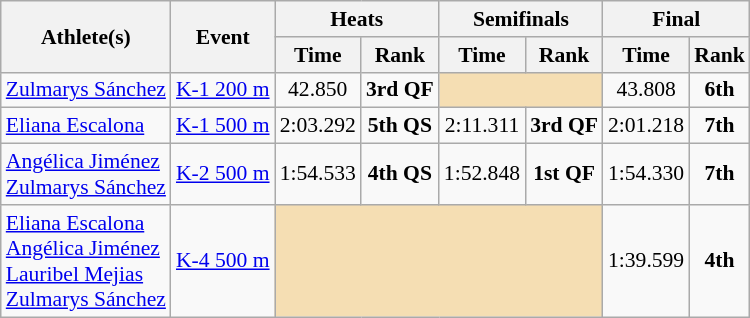<table class="wikitable" style="font-size:90%;">
<tr>
<th rowspan=2>Athlete(s)</th>
<th rowspan=2>Event</th>
<th colspan=2>Heats</th>
<th colspan=2>Semifinals</th>
<th colspan=2>Final</th>
</tr>
<tr>
<th>Time</th>
<th>Rank</th>
<th>Time</th>
<th>Rank</th>
<th>Time</th>
<th>Rank</th>
</tr>
<tr>
<td><a href='#'>Zulmarys Sánchez</a></td>
<td><a href='#'>K-1 200 m</a></td>
<td align=center>42.850</td>
<td align=center><strong>3rd QF</strong></td>
<td colspan="2" style="background:wheat;"></td>
<td align=center>43.808</td>
<td align=center><strong>6th</strong></td>
</tr>
<tr>
<td><a href='#'>Eliana Escalona</a></td>
<td><a href='#'>K-1 500 m</a></td>
<td align=center>2:03.292</td>
<td align=center><strong>5th QS</strong></td>
<td align=center>2:11.311</td>
<td align=center><strong>3rd QF</strong></td>
<td align=center>2:01.218</td>
<td align=center><strong>7th</strong></td>
</tr>
<tr>
<td><a href='#'>Angélica Jiménez</a><br><a href='#'>Zulmarys Sánchez</a></td>
<td><a href='#'>K-2 500 m</a></td>
<td align=center>1:54.533</td>
<td align=center><strong>4th QS</strong></td>
<td align=center>1:52.848</td>
<td align=center><strong>1st QF</strong></td>
<td align=center>1:54.330</td>
<td align=center><strong>7th</strong></td>
</tr>
<tr>
<td><a href='#'>Eliana Escalona</a><br><a href='#'>Angélica Jiménez</a><br><a href='#'>Lauribel Mejias</a><br><a href='#'>Zulmarys Sánchez</a></td>
<td><a href='#'>K-4 500 m</a></td>
<td colspan="4" style="background:wheat;"></td>
<td align=center>1:39.599</td>
<td align=center><strong>4th</strong></td>
</tr>
</table>
